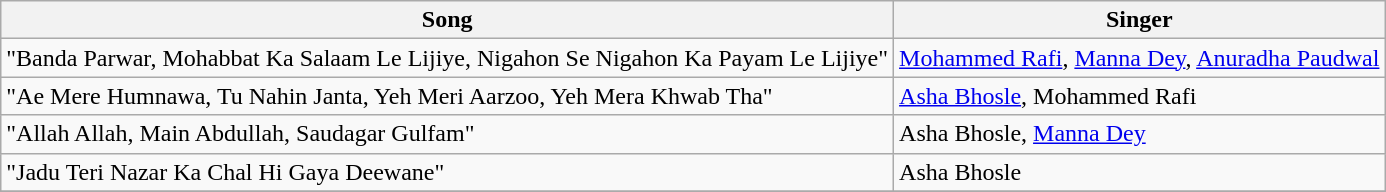<table class="wikitable">
<tr>
<th>Song</th>
<th>Singer</th>
</tr>
<tr>
<td>"Banda Parwar, Mohabbat Ka Salaam Le Lijiye, Nigahon Se Nigahon Ka Payam Le Lijiye"</td>
<td><a href='#'>Mohammed Rafi</a>, <a href='#'>Manna Dey</a>, <a href='#'>Anuradha Paudwal</a></td>
</tr>
<tr>
<td>"Ae Mere Humnawa, Tu Nahin Janta, Yeh Meri Aarzoo, Yeh Mera Khwab Tha"</td>
<td><a href='#'>Asha Bhosle</a>, Mohammed Rafi</td>
</tr>
<tr>
<td>"Allah Allah, Main Abdullah, Saudagar Gulfam"</td>
<td>Asha Bhosle, <a href='#'>Manna Dey</a></td>
</tr>
<tr>
<td>"Jadu Teri Nazar Ka Chal Hi Gaya Deewane"</td>
<td>Asha Bhosle</td>
</tr>
<tr>
</tr>
</table>
